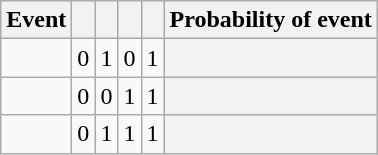<table class="wikitable">
<tr>
<th>Event</th>
<th></th>
<th></th>
<th></th>
<th></th>
<th>Probability of event</th>
</tr>
<tr>
<td></td>
<td>0</td>
<td>1</td>
<td>0</td>
<td>1</td>
<th></th>
</tr>
<tr>
<td></td>
<td>0</td>
<td>0</td>
<td>1</td>
<td>1</td>
<th></th>
</tr>
<tr>
<td></td>
<td>0</td>
<td>1</td>
<td>1</td>
<td>1</td>
<th></th>
</tr>
</table>
